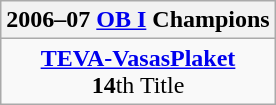<table class=wikitable style="text-align:center; margin:auto">
<tr>
<th>2006–07 <a href='#'>OB I</a> Champions</th>
</tr>
<tr>
<td><strong><a href='#'>TEVA-VasasPlaket</a></strong><br><strong>14</strong>th Title</td>
</tr>
</table>
